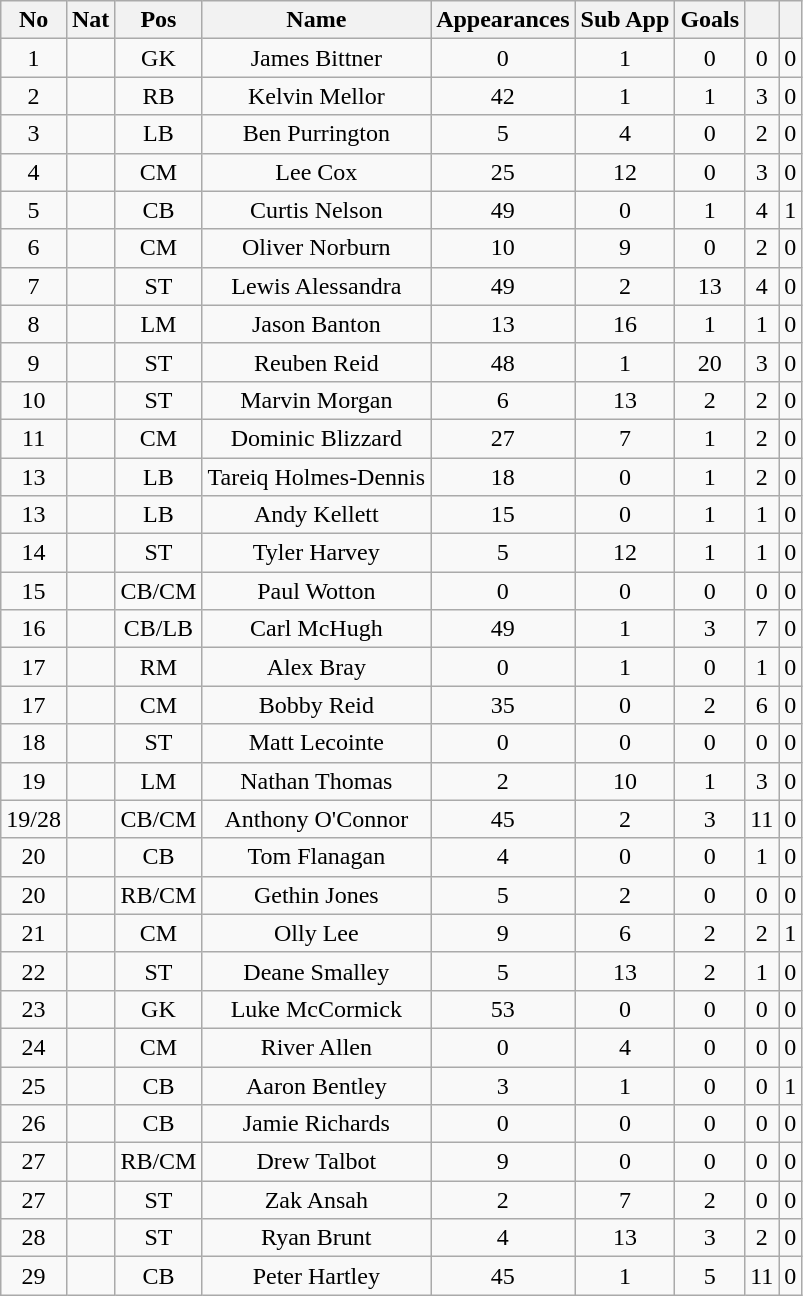<table class="wikitable sortable" style="text-align: center;">
<tr>
<th>No</th>
<th>Nat</th>
<th>Pos</th>
<th>Name</th>
<th>Appearances</th>
<th>Sub App</th>
<th>Goals</th>
<th></th>
<th></th>
</tr>
<tr>
<td>1</td>
<td></td>
<td>GK</td>
<td>James Bittner</td>
<td>0</td>
<td>1</td>
<td>0</td>
<td>0</td>
<td>0</td>
</tr>
<tr>
<td>2</td>
<td></td>
<td>RB</td>
<td>Kelvin Mellor</td>
<td>42</td>
<td>1</td>
<td>1</td>
<td>3</td>
<td>0</td>
</tr>
<tr>
<td>3</td>
<td></td>
<td>LB</td>
<td>Ben Purrington</td>
<td>5</td>
<td>4</td>
<td>0</td>
<td>2</td>
<td>0</td>
</tr>
<tr>
<td>4</td>
<td></td>
<td>CM</td>
<td>Lee Cox</td>
<td>25</td>
<td>12</td>
<td>0</td>
<td>3</td>
<td>0</td>
</tr>
<tr>
<td>5</td>
<td></td>
<td>CB</td>
<td>Curtis Nelson</td>
<td>49</td>
<td>0</td>
<td>1</td>
<td>4</td>
<td>1</td>
</tr>
<tr>
<td>6</td>
<td></td>
<td>CM</td>
<td>Oliver Norburn</td>
<td>10</td>
<td>9</td>
<td>0</td>
<td>2</td>
<td>0</td>
</tr>
<tr>
<td>7</td>
<td></td>
<td>ST</td>
<td>Lewis Alessandra</td>
<td>49</td>
<td>2</td>
<td>13</td>
<td>4</td>
<td>0</td>
</tr>
<tr>
<td>8</td>
<td></td>
<td>LM</td>
<td>Jason Banton</td>
<td>13</td>
<td>16</td>
<td>1</td>
<td>1</td>
<td>0</td>
</tr>
<tr>
<td>9</td>
<td></td>
<td>ST</td>
<td>Reuben Reid</td>
<td>48</td>
<td>1</td>
<td>20</td>
<td>3</td>
<td>0</td>
</tr>
<tr>
<td>10</td>
<td></td>
<td>ST</td>
<td>Marvin Morgan</td>
<td>6</td>
<td>13</td>
<td>2</td>
<td>2</td>
<td>0</td>
</tr>
<tr>
<td>11</td>
<td></td>
<td>CM</td>
<td>Dominic Blizzard</td>
<td>27</td>
<td>7</td>
<td>1</td>
<td>2</td>
<td>0</td>
</tr>
<tr>
<td>13</td>
<td></td>
<td>LB</td>
<td>Tareiq Holmes-Dennis</td>
<td>18</td>
<td>0</td>
<td>1</td>
<td>2</td>
<td>0</td>
</tr>
<tr>
<td>13</td>
<td></td>
<td>LB</td>
<td>Andy Kellett</td>
<td>15</td>
<td>0</td>
<td>1</td>
<td>1</td>
<td>0</td>
</tr>
<tr>
<td>14</td>
<td></td>
<td>ST</td>
<td>Tyler Harvey</td>
<td>5</td>
<td>12</td>
<td>1</td>
<td>1</td>
<td>0</td>
</tr>
<tr>
<td>15</td>
<td></td>
<td>CB/CM</td>
<td>Paul Wotton</td>
<td>0</td>
<td>0</td>
<td>0</td>
<td>0</td>
<td>0</td>
</tr>
<tr>
<td>16</td>
<td></td>
<td>CB/LB</td>
<td>Carl McHugh</td>
<td>49</td>
<td>1</td>
<td>3</td>
<td>7</td>
<td>0</td>
</tr>
<tr>
<td>17</td>
<td></td>
<td>RM</td>
<td>Alex Bray</td>
<td>0</td>
<td>1</td>
<td>0</td>
<td>1</td>
<td>0</td>
</tr>
<tr>
<td>17</td>
<td></td>
<td>CM</td>
<td>Bobby Reid</td>
<td>35</td>
<td>0</td>
<td>2</td>
<td>6</td>
<td>0</td>
</tr>
<tr>
<td>18</td>
<td></td>
<td>ST</td>
<td>Matt Lecointe</td>
<td>0</td>
<td>0</td>
<td>0</td>
<td>0</td>
<td>0</td>
</tr>
<tr>
<td>19</td>
<td></td>
<td>LM</td>
<td>Nathan Thomas</td>
<td>2</td>
<td>10</td>
<td>1</td>
<td>3</td>
<td>0</td>
</tr>
<tr>
<td>19/28</td>
<td></td>
<td>CB/CM</td>
<td>Anthony O'Connor</td>
<td>45</td>
<td>2</td>
<td>3</td>
<td>11</td>
<td>0</td>
</tr>
<tr>
<td>20</td>
<td></td>
<td>CB</td>
<td>Tom Flanagan</td>
<td>4</td>
<td>0</td>
<td>0</td>
<td>1</td>
<td>0</td>
</tr>
<tr>
<td>20</td>
<td></td>
<td>RB/CM</td>
<td>Gethin Jones</td>
<td>5</td>
<td>2</td>
<td>0</td>
<td>0</td>
<td>0</td>
</tr>
<tr>
<td>21</td>
<td></td>
<td>CM</td>
<td>Olly Lee</td>
<td>9</td>
<td>6</td>
<td>2</td>
<td>2</td>
<td>1</td>
</tr>
<tr>
<td>22</td>
<td></td>
<td>ST</td>
<td>Deane Smalley</td>
<td>5</td>
<td>13</td>
<td>2</td>
<td>1</td>
<td>0</td>
</tr>
<tr>
<td>23</td>
<td></td>
<td>GK</td>
<td>Luke McCormick</td>
<td>53</td>
<td>0</td>
<td>0</td>
<td>0</td>
<td>0</td>
</tr>
<tr>
<td>24</td>
<td></td>
<td>CM</td>
<td>River Allen</td>
<td>0</td>
<td>4</td>
<td>0</td>
<td>0</td>
<td>0</td>
</tr>
<tr>
<td>25</td>
<td></td>
<td>CB</td>
<td>Aaron Bentley</td>
<td>3</td>
<td>1</td>
<td>0</td>
<td>0</td>
<td>1</td>
</tr>
<tr>
<td>26</td>
<td></td>
<td>CB</td>
<td>Jamie Richards</td>
<td>0</td>
<td>0</td>
<td>0</td>
<td>0</td>
<td>0</td>
</tr>
<tr>
<td>27</td>
<td></td>
<td>RB/CM</td>
<td>Drew Talbot</td>
<td>9</td>
<td>0</td>
<td>0</td>
<td>0</td>
<td>0</td>
</tr>
<tr>
<td>27</td>
<td></td>
<td>ST</td>
<td>Zak Ansah</td>
<td>2</td>
<td>7</td>
<td>2</td>
<td>0</td>
<td>0</td>
</tr>
<tr>
<td>28</td>
<td></td>
<td>ST</td>
<td>Ryan Brunt</td>
<td>4</td>
<td>13</td>
<td>3</td>
<td>2</td>
<td>0</td>
</tr>
<tr>
<td>29</td>
<td></td>
<td>CB</td>
<td>Peter Hartley</td>
<td>45</td>
<td>1</td>
<td>5</td>
<td>11</td>
<td>0</td>
</tr>
</table>
